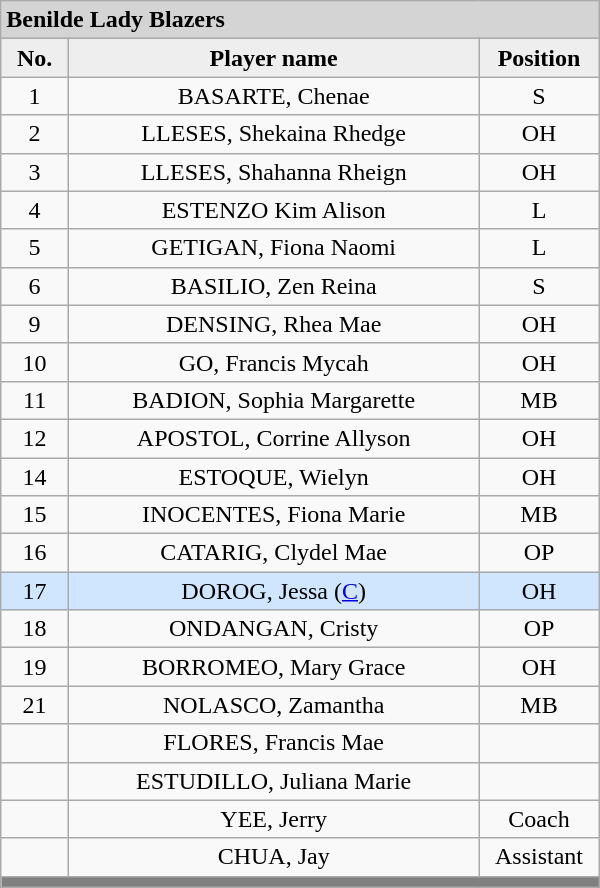<table class='wikitable mw-collapsible mw-collapsed' style='text-align: center; font-size: 100%; width: 400px; border: none;'>
<tr>
<th style="background:#D4D4D4; text-align:left;" colspan=3> Benilde Lady Blazers</th>
</tr>
<tr style="background:#EEEEEE; font-weight:bold;">
<td width=5%>No.</td>
<td width=40%>Player name</td>
<td width=5%>Position</td>
</tr>
<tr>
<td>1</td>
<td>BASARTE, Chenae</td>
<td>S</td>
</tr>
<tr>
<td>2</td>
<td>LLESES, Shekaina Rhedge</td>
<td>OH</td>
</tr>
<tr>
<td>3</td>
<td>LLESES, Shahanna Rheign</td>
<td>OH</td>
</tr>
<tr>
<td>4</td>
<td>ESTENZO Kim Alison</td>
<td>L</td>
</tr>
<tr>
<td>5</td>
<td>GETIGAN, Fiona Naomi</td>
<td>L</td>
</tr>
<tr>
<td>6</td>
<td>BASILIO, Zen Reina</td>
<td>S</td>
</tr>
<tr>
<td>9</td>
<td>DENSING, Rhea Mae</td>
<td>OH</td>
</tr>
<tr>
<td>10</td>
<td>GO, Francis Mycah</td>
<td>OH</td>
</tr>
<tr>
<td>11</td>
<td>BADION, Sophia Margarette</td>
<td>MB</td>
</tr>
<tr>
<td>12</td>
<td>APOSTOL, Corrine Allyson</td>
<td>OH</td>
</tr>
<tr>
<td>14</td>
<td>ESTOQUE, Wielyn</td>
<td>OH</td>
</tr>
<tr>
<td>15</td>
<td>INOCENTES, Fiona Marie</td>
<td>MB</td>
</tr>
<tr>
<td>16</td>
<td>CATARIG, Clydel Mae</td>
<td>OP</td>
</tr>
<tr style="background: #D0E6FF">
<td>17</td>
<td>DOROG, Jessa (<a href='#'>C</a>)</td>
<td>OH</td>
</tr>
<tr>
<td>18</td>
<td>ONDANGAN, Cristy</td>
<td>OP</td>
</tr>
<tr>
<td>19</td>
<td>BORROMEO, Mary Grace</td>
<td>OH</td>
</tr>
<tr>
<td>21</td>
<td>NOLASCO, Zamantha</td>
<td>MB</td>
</tr>
<tr>
<td></td>
<td>FLORES, Francis Mae</td>
<td></td>
</tr>
<tr>
<td></td>
<td>ESTUDILLO, Juliana Marie</td>
<td></td>
</tr>
<tr>
<td></td>
<td>YEE, Jerry</td>
<td>Coach</td>
</tr>
<tr>
<td></td>
<td>CHUA, Jay</td>
<td>Assistant</td>
</tr>
<tr>
<th style='background: grey;' colspan=3></th>
</tr>
</table>
